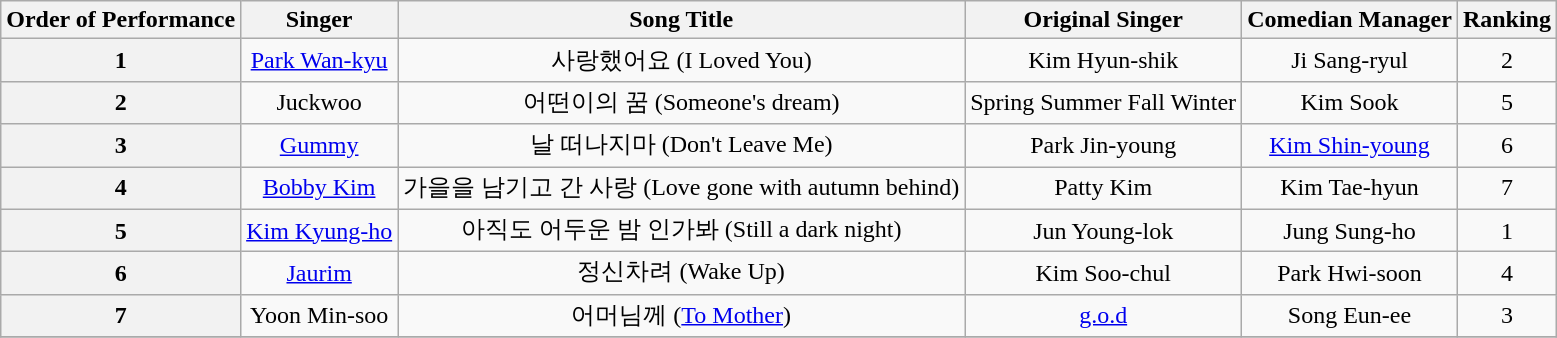<table class="wikitable">
<tr>
<th>Order of Performance</th>
<th>Singer</th>
<th>Song Title</th>
<th>Original Singer</th>
<th>Comedian Manager</th>
<th>Ranking</th>
</tr>
<tr align="center">
<th>1</th>
<td><a href='#'>Park Wan-kyu</a></td>
<td>사랑했어요 (I Loved You)</td>
<td>Kim Hyun-shik</td>
<td>Ji Sang-ryul</td>
<td>2</td>
</tr>
<tr align="center">
<th>2</th>
<td>Juckwoo</td>
<td>어떤이의 꿈 (Someone's dream)</td>
<td>Spring Summer Fall Winter</td>
<td>Kim Sook</td>
<td>5</td>
</tr>
<tr align="center">
<th>3</th>
<td><a href='#'>Gummy</a></td>
<td>날 떠나지마 (Don't Leave Me)</td>
<td>Park Jin-young</td>
<td><a href='#'>Kim Shin-young</a></td>
<td>6</td>
</tr>
<tr align="center">
<th>4</th>
<td><a href='#'>Bobby Kim</a></td>
<td>가을을 남기고 간 사랑 (Love gone with autumn behind)</td>
<td>Patty Kim</td>
<td>Kim Tae-hyun</td>
<td>7</td>
</tr>
<tr align="center">
<th>5</th>
<td><a href='#'>Kim Kyung-ho</a></td>
<td>아직도 어두운 밤 인가봐 (Still a dark night)</td>
<td>Jun Young-lok</td>
<td>Jung Sung-ho</td>
<td>1</td>
</tr>
<tr align="center">
<th>6</th>
<td><a href='#'>Jaurim</a></td>
<td>정신차려 (Wake Up)</td>
<td>Kim Soo-chul</td>
<td>Park Hwi-soon</td>
<td>4</td>
</tr>
<tr align="center">
<th>7</th>
<td>Yoon Min-soo</td>
<td>어머님께 (<a href='#'>To Mother</a>)</td>
<td><a href='#'>g.o.d</a></td>
<td>Song Eun-ee</td>
<td>3</td>
</tr>
<tr>
</tr>
</table>
